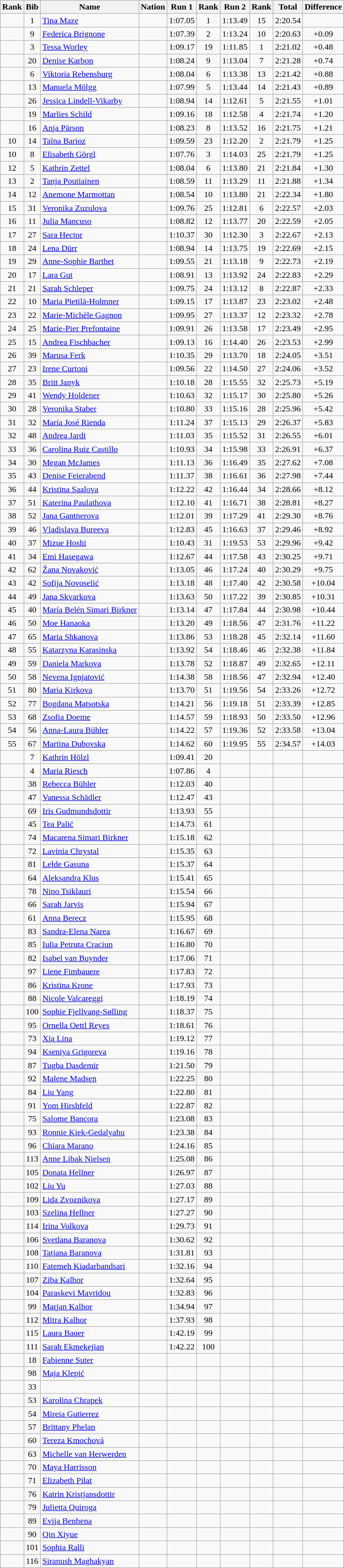<table class="wikitable sortable" style="text-align:center">
<tr>
<th>Rank</th>
<th>Bib</th>
<th>Name</th>
<th>Nation</th>
<th>Run 1</th>
<th>Rank</th>
<th>Run 2</th>
<th>Rank</th>
<th>Total</th>
<th>Difference</th>
</tr>
<tr>
<td></td>
<td>1</td>
<td align=left><a href='#'>Tina Maze</a></td>
<td align=left></td>
<td>1:07.05</td>
<td>1</td>
<td>1:13.49</td>
<td>15</td>
<td>2:20.54</td>
<td></td>
</tr>
<tr>
<td></td>
<td>9</td>
<td align=left><a href='#'>Federica Brignone</a></td>
<td align=left></td>
<td>1:07.39</td>
<td>2</td>
<td>1:13.24</td>
<td>10</td>
<td>2:20.63</td>
<td>+0.09</td>
</tr>
<tr>
<td></td>
<td>3</td>
<td align=left><a href='#'>Tessa Worley</a></td>
<td align=left></td>
<td>1:09.17</td>
<td>19</td>
<td>1:11.85</td>
<td>1</td>
<td>2:21.02</td>
<td>+0.48</td>
</tr>
<tr>
<td></td>
<td>20</td>
<td align=left><a href='#'>Denise Karbon</a></td>
<td align=left></td>
<td>1:08.24</td>
<td>9</td>
<td>1:13.04</td>
<td>7</td>
<td>2:21.28</td>
<td>+0.74</td>
</tr>
<tr>
<td></td>
<td>6</td>
<td align=left><a href='#'>Viktoria Rebensburg</a></td>
<td align=left></td>
<td>1:08.04</td>
<td>6</td>
<td>1:13.38</td>
<td>13</td>
<td>2:21.42</td>
<td>+0.88</td>
</tr>
<tr>
<td></td>
<td>13</td>
<td align=left><a href='#'>Manuela Mölgg</a></td>
<td align=left></td>
<td>1:07.99</td>
<td>5</td>
<td>1:13.44</td>
<td>14</td>
<td>2:21.43</td>
<td>+0.89</td>
</tr>
<tr>
<td></td>
<td>26</td>
<td align=left><a href='#'>Jessica Lindell-Vikarby</a></td>
<td align=left></td>
<td>1:08.94</td>
<td>14</td>
<td>1:12.61</td>
<td>5</td>
<td>2:21.55</td>
<td>+1.01</td>
</tr>
<tr>
<td></td>
<td>19</td>
<td align=left><a href='#'>Marlies Schild</a></td>
<td align=left></td>
<td>1:09.16</td>
<td>18</td>
<td>1:12.58</td>
<td>4</td>
<td>2:21.74</td>
<td>+1.20</td>
</tr>
<tr>
<td></td>
<td>16</td>
<td align=left><a href='#'>Anja Pärson</a></td>
<td align=left></td>
<td>1:08.23</td>
<td>8</td>
<td>1:13.52</td>
<td>16</td>
<td>2:21.75</td>
<td>+1.21</td>
</tr>
<tr>
<td>10</td>
<td>14</td>
<td align=left><a href='#'>Taïna Barioz</a></td>
<td align=left></td>
<td>1:09.59</td>
<td>23</td>
<td>1:12.20</td>
<td>2</td>
<td>2:21.79</td>
<td>+1.25</td>
</tr>
<tr>
<td>10</td>
<td>8</td>
<td align=left><a href='#'>Elisabeth Görgl</a></td>
<td align=left></td>
<td>1:07.76</td>
<td>3</td>
<td>1:14.03</td>
<td>25</td>
<td>2:21.79</td>
<td>+1.25</td>
</tr>
<tr>
<td>12</td>
<td>5</td>
<td align=left><a href='#'>Kathrin Zettel</a></td>
<td align=left></td>
<td>1:08.04</td>
<td>6</td>
<td>1:13.80</td>
<td>21</td>
<td>2:21.84</td>
<td>+1.30</td>
</tr>
<tr>
<td>13</td>
<td>2</td>
<td align=left><a href='#'>Tanja Poutiainen</a></td>
<td align=left></td>
<td>1:08.59</td>
<td>11</td>
<td>1:13.29</td>
<td>11</td>
<td>2:21.88</td>
<td>+1.34</td>
</tr>
<tr>
<td>14</td>
<td>12</td>
<td align=left><a href='#'>Anemone Marmottan</a></td>
<td align=left></td>
<td>1:08.54</td>
<td>10</td>
<td>1:13.80</td>
<td>21</td>
<td>2:22.34</td>
<td>+1.80</td>
</tr>
<tr>
<td>15</td>
<td>31</td>
<td align=left><a href='#'>Veronika Zuzulova</a></td>
<td align=left></td>
<td>1:09.76</td>
<td>25</td>
<td>1:12.81</td>
<td>6</td>
<td>2:22.57</td>
<td>+2.03</td>
</tr>
<tr>
<td>16</td>
<td>11</td>
<td align=left><a href='#'>Julia Mancuso</a></td>
<td align=left></td>
<td>1:08.82</td>
<td>12</td>
<td>1:13.77</td>
<td>20</td>
<td>2:22.59</td>
<td>+2.05</td>
</tr>
<tr>
<td>17</td>
<td>27</td>
<td align=left><a href='#'>Sara Hector</a></td>
<td align=left></td>
<td>1:10.37</td>
<td>30</td>
<td>1:12.30</td>
<td>3</td>
<td>2:22.67</td>
<td>+2.13</td>
</tr>
<tr>
<td>18</td>
<td>24</td>
<td align=left><a href='#'>Lena Dürr</a></td>
<td align=left></td>
<td>1:08.94</td>
<td>14</td>
<td>1:13.75</td>
<td>19</td>
<td>2:22.69</td>
<td>+2.15</td>
</tr>
<tr>
<td>19</td>
<td>29</td>
<td align=left><a href='#'>Anne-Sophie Barthet</a></td>
<td align=left></td>
<td>1:09.55</td>
<td>21</td>
<td>1:13.18</td>
<td>9</td>
<td>2:22.73</td>
<td>+2.19</td>
</tr>
<tr>
<td>20</td>
<td>17</td>
<td align=left><a href='#'>Lara Gut</a></td>
<td align=left></td>
<td>1:08.91</td>
<td>13</td>
<td>1:13.92</td>
<td>24</td>
<td>2:22.83</td>
<td>+2.29</td>
</tr>
<tr>
<td>21</td>
<td>21</td>
<td align=left><a href='#'>Sarah Schleper</a></td>
<td align=left></td>
<td>1:09.75</td>
<td>24</td>
<td>1:13.12</td>
<td>8</td>
<td>2:22.87</td>
<td>+2.33</td>
</tr>
<tr>
<td>22</td>
<td>10</td>
<td align=left><a href='#'>Maria Pietilä-Holmner</a></td>
<td align=left></td>
<td>1:09.15</td>
<td>17</td>
<td>1:13.87</td>
<td>23</td>
<td>2:23.02</td>
<td>+2.48</td>
</tr>
<tr>
<td>23</td>
<td>22</td>
<td align=left><a href='#'>Marie-Michèle Gagnon</a></td>
<td align=left></td>
<td>1:09.95</td>
<td>27</td>
<td>1:13.37</td>
<td>12</td>
<td>2:23.32</td>
<td>+2.78</td>
</tr>
<tr>
<td>24</td>
<td>25</td>
<td align=left><a href='#'>Marie-Pier Prefontaine</a></td>
<td align=left></td>
<td>1:09.91</td>
<td>26</td>
<td>1:13.58</td>
<td>17</td>
<td>2:23.49</td>
<td>+2.95</td>
</tr>
<tr>
<td>25</td>
<td>15</td>
<td align=left><a href='#'>Andrea Fischbacher</a></td>
<td align=left></td>
<td>1:09.13</td>
<td>16</td>
<td>1:14.40</td>
<td>26</td>
<td>2:23.53</td>
<td>+2.99</td>
</tr>
<tr>
<td>26</td>
<td>39</td>
<td align=left><a href='#'>Marusa Ferk</a></td>
<td align=left></td>
<td>1:10.35</td>
<td>29</td>
<td>1:13.70</td>
<td>18</td>
<td>2:24.05</td>
<td>+3.51</td>
</tr>
<tr>
<td>27</td>
<td>23</td>
<td align=left><a href='#'>Irene Curtoni</a></td>
<td align=left></td>
<td>1:09.56</td>
<td>22</td>
<td>1:14.50</td>
<td>27</td>
<td>2:24.06</td>
<td>+3.52</td>
</tr>
<tr>
<td>28</td>
<td>35</td>
<td align=left><a href='#'>Britt Janyk</a></td>
<td align=left></td>
<td>1:10.18</td>
<td>28</td>
<td>1:15.55</td>
<td>32</td>
<td>2:25.73</td>
<td>+5.19</td>
</tr>
<tr>
<td>29</td>
<td>41</td>
<td align=left><a href='#'>Wendy Holdener</a></td>
<td align=left></td>
<td>1:10.63</td>
<td>32</td>
<td>1:15.17</td>
<td>30</td>
<td>2:25.80</td>
<td>+5.26</td>
</tr>
<tr>
<td>30</td>
<td>28</td>
<td align=left><a href='#'>Veronika Staber</a></td>
<td align=left></td>
<td>1:10.80</td>
<td>33</td>
<td>1:15.16</td>
<td>28</td>
<td>2:25.96</td>
<td>+5.42</td>
</tr>
<tr>
<td>31</td>
<td>32</td>
<td align=left><a href='#'>María José Rienda</a></td>
<td align=left></td>
<td>1:11.24</td>
<td>37</td>
<td>1:15.13</td>
<td>29</td>
<td>2:26.37</td>
<td>+5.83</td>
</tr>
<tr>
<td>32</td>
<td>48</td>
<td align=left><a href='#'>Andrea Jardi</a></td>
<td align=left></td>
<td>1:11.03</td>
<td>35</td>
<td>1:15.52</td>
<td>31</td>
<td>2:26.55</td>
<td>+6.01</td>
</tr>
<tr>
<td>33</td>
<td>36</td>
<td align=left><a href='#'>Carolina Ruiz Castillo</a></td>
<td align=left></td>
<td>1:10.93</td>
<td>34</td>
<td>1:15.98</td>
<td>33</td>
<td>2:26.91</td>
<td>+6.37</td>
</tr>
<tr>
<td>34</td>
<td>30</td>
<td align=left><a href='#'>Megan McJames</a></td>
<td align=left></td>
<td>1:11.13</td>
<td>36</td>
<td>1:16.49</td>
<td>35</td>
<td>2:27.62</td>
<td>+7.08</td>
</tr>
<tr>
<td>35</td>
<td>43</td>
<td align=left><a href='#'>Denise Feierabend</a></td>
<td align=left></td>
<td>1:11.37</td>
<td>38</td>
<td>1:16.61</td>
<td>36</td>
<td>2:27.98</td>
<td>+7.44</td>
</tr>
<tr>
<td>36</td>
<td>44</td>
<td align=left><a href='#'>Kristina Saalova</a></td>
<td align=left></td>
<td>1:12.22</td>
<td>42</td>
<td>1:16.44</td>
<td>34</td>
<td>2:28.66</td>
<td>+8.12</td>
</tr>
<tr>
<td>37</td>
<td>51</td>
<td align=left><a href='#'>Katerina Paulathova</a></td>
<td align=left></td>
<td>1:12.10</td>
<td>41</td>
<td>1:16.71</td>
<td>38</td>
<td>2:28.81</td>
<td>+8.27</td>
</tr>
<tr>
<td>38</td>
<td>52</td>
<td align=left><a href='#'>Jana Gantnerova</a></td>
<td align=left></td>
<td>1:12.01</td>
<td>39</td>
<td>1:17.29</td>
<td>41</td>
<td>2:29.30</td>
<td>+8.76</td>
</tr>
<tr>
<td>39</td>
<td>46</td>
<td align=left><a href='#'>Vladislava Bureeva</a></td>
<td align=left></td>
<td>1:12.83</td>
<td>45</td>
<td>1:16.63</td>
<td>37</td>
<td>2:29.46</td>
<td>+8.92</td>
</tr>
<tr>
<td>40</td>
<td>37</td>
<td align=left><a href='#'>Mizue Hoshi</a></td>
<td align=left></td>
<td>1:10.43</td>
<td>31</td>
<td>1:19.53</td>
<td>53</td>
<td>2:29.96</td>
<td>+9.42</td>
</tr>
<tr>
<td>41</td>
<td>34</td>
<td align=left><a href='#'>Emi Hasegawa</a></td>
<td align=left></td>
<td>1:12.67</td>
<td>44</td>
<td>1:17.58</td>
<td>43</td>
<td>2:30.25</td>
<td>+9.71</td>
</tr>
<tr>
<td>42</td>
<td>62</td>
<td align=left><a href='#'>Žana Novaković</a></td>
<td align=left></td>
<td>1:13.05</td>
<td>46</td>
<td>1:17.24</td>
<td>40</td>
<td>2:30.29</td>
<td>+9.75</td>
</tr>
<tr>
<td>43</td>
<td>42</td>
<td align=left><a href='#'>Sofija Novoselić</a></td>
<td align=left></td>
<td>1:13.18</td>
<td>48</td>
<td>1:17.40</td>
<td>42</td>
<td>2:30.58</td>
<td>+10.04</td>
</tr>
<tr>
<td>44</td>
<td>49</td>
<td align=left><a href='#'>Jana Skvarkova</a></td>
<td align=left></td>
<td>1:13.63</td>
<td>50</td>
<td>1:17.22</td>
<td>39</td>
<td>2:30.85</td>
<td>+10.31</td>
</tr>
<tr>
<td>45</td>
<td>40</td>
<td align=left><a href='#'>María Belén Simari Birkner</a></td>
<td align=left></td>
<td>1:13.14</td>
<td>47</td>
<td>1:17.84</td>
<td>44</td>
<td>2:30.98</td>
<td>+10.44</td>
</tr>
<tr>
<td>46</td>
<td>50</td>
<td align=left><a href='#'>Moe Hanaoka</a></td>
<td align=left></td>
<td>1:13.20</td>
<td>49</td>
<td>1:18.56</td>
<td>47</td>
<td>2:31.76</td>
<td>+11.22</td>
</tr>
<tr>
<td>47</td>
<td>65</td>
<td align=left><a href='#'>Maria Shkanova</a></td>
<td align=left></td>
<td>1:13.86</td>
<td>53</td>
<td>1:18.28</td>
<td>45</td>
<td>2:32.14</td>
<td>+11.60</td>
</tr>
<tr>
<td>48</td>
<td>55</td>
<td align=left><a href='#'>Katarzyna Karasinska</a></td>
<td align=left></td>
<td>1:13.92</td>
<td>54</td>
<td>1:18.46</td>
<td>46</td>
<td>2:32.38</td>
<td>+11.84</td>
</tr>
<tr>
<td>49</td>
<td>59</td>
<td align=left><a href='#'>Daniela Markova</a></td>
<td align=left></td>
<td>1:13.78</td>
<td>52</td>
<td>1:18.87</td>
<td>49</td>
<td>2:32.65</td>
<td>+12.11</td>
</tr>
<tr>
<td>50</td>
<td>58</td>
<td align=left><a href='#'>Nevena Ignjatović</a></td>
<td align=left></td>
<td>1:14.38</td>
<td>58</td>
<td>1:18.56</td>
<td>47</td>
<td>2:32.94</td>
<td>+12.40</td>
</tr>
<tr>
<td>51</td>
<td>80</td>
<td align=left><a href='#'>Maria Kirkova</a></td>
<td align=left></td>
<td>1:13.70</td>
<td>51</td>
<td>1:19.56</td>
<td>54</td>
<td>2:33.26</td>
<td>+12.72</td>
</tr>
<tr>
<td>52</td>
<td>77</td>
<td align=left><a href='#'>Bogdana Matsotska</a></td>
<td align=left></td>
<td>1:14.21</td>
<td>56</td>
<td>1:19.18</td>
<td>51</td>
<td>2:33.39</td>
<td>+12.85</td>
</tr>
<tr>
<td>53</td>
<td>68</td>
<td align=left><a href='#'>Zsofia Doeme</a></td>
<td align=left></td>
<td>1:14.57</td>
<td>59</td>
<td>1:18.93</td>
<td>50</td>
<td>2:33.50</td>
<td>+12.96</td>
</tr>
<tr>
<td>54</td>
<td>56</td>
<td align=left><a href='#'>Anna-Laura Bühler</a></td>
<td align=left></td>
<td>1:14.22</td>
<td>57</td>
<td>1:19.36</td>
<td>52</td>
<td>2:33.58</td>
<td>+13.04</td>
</tr>
<tr>
<td>55</td>
<td>67</td>
<td align=left><a href='#'>Martina Dubovska</a></td>
<td align=left></td>
<td>1:14.62</td>
<td>60</td>
<td>1:19.95</td>
<td>55</td>
<td>2:34.57</td>
<td>+14.03</td>
</tr>
<tr>
<td></td>
<td>7</td>
<td align=left><a href='#'>Kathrin Hölzl</a></td>
<td align=left></td>
<td>1:09.41</td>
<td>20</td>
<td></td>
<td></td>
<td></td>
<td></td>
</tr>
<tr>
<td></td>
<td>4</td>
<td align=left><a href='#'>Maria Riesch</a></td>
<td align=left></td>
<td>1:07.86</td>
<td>4</td>
<td></td>
<td></td>
<td></td>
<td></td>
</tr>
<tr>
<td></td>
<td>38</td>
<td align=left><a href='#'>Rebecca Bühler</a></td>
<td align=left></td>
<td>1:12.03</td>
<td>40</td>
<td></td>
<td></td>
<td></td>
<td></td>
</tr>
<tr>
<td></td>
<td>47</td>
<td align=left><a href='#'>Vanessa Schädler</a></td>
<td align=left></td>
<td>1:12.47</td>
<td>43</td>
<td></td>
<td></td>
<td></td>
<td></td>
</tr>
<tr>
<td></td>
<td>69</td>
<td align=left><a href='#'>Iris Gudmundsdottir</a></td>
<td align=left></td>
<td>1:13.93</td>
<td>55</td>
<td></td>
<td></td>
<td></td>
<td></td>
</tr>
<tr>
<td></td>
<td>45</td>
<td align=left><a href='#'>Tea Palić</a></td>
<td align=left></td>
<td>1:14.73</td>
<td>61</td>
<td></td>
<td></td>
<td></td>
<td></td>
</tr>
<tr>
<td></td>
<td>74</td>
<td align=left><a href='#'>Macarena Simari Birkner</a></td>
<td align=left></td>
<td>1:15.18</td>
<td>62</td>
<td></td>
<td></td>
<td></td>
<td></td>
</tr>
<tr>
<td></td>
<td>72</td>
<td align=left><a href='#'>Lavinia Chrystal</a></td>
<td align=left></td>
<td>1:15.35</td>
<td>63</td>
<td></td>
<td></td>
<td></td>
<td></td>
</tr>
<tr>
<td></td>
<td>81</td>
<td align=left><a href='#'>Lelde Gasuna</a></td>
<td align=left></td>
<td>1:15.37</td>
<td>64</td>
<td></td>
<td></td>
<td></td>
<td></td>
</tr>
<tr>
<td></td>
<td>64</td>
<td align=left><a href='#'>Aleksandra Klus</a></td>
<td align=left></td>
<td>1:15.41</td>
<td>65</td>
<td></td>
<td></td>
<td></td>
<td></td>
</tr>
<tr>
<td></td>
<td>78</td>
<td align=left><a href='#'>Nino Tsiklauri</a></td>
<td align=left></td>
<td>1:15.54</td>
<td>66</td>
<td></td>
<td></td>
<td></td>
<td></td>
</tr>
<tr>
<td></td>
<td>66</td>
<td align=left><a href='#'>Sarah Jarvis</a></td>
<td align=left></td>
<td>1:15.94</td>
<td>67</td>
<td></td>
<td></td>
<td></td>
<td></td>
</tr>
<tr>
<td></td>
<td>61</td>
<td align=left><a href='#'>Anna Berecz</a></td>
<td align=left></td>
<td>1:15.95</td>
<td>68</td>
<td></td>
<td></td>
<td></td>
<td></td>
</tr>
<tr>
<td></td>
<td>83</td>
<td align=left><a href='#'>Sandra-Elena Narea</a></td>
<td align=left></td>
<td>1:16.67</td>
<td>69</td>
<td></td>
<td></td>
<td></td>
<td></td>
</tr>
<tr>
<td></td>
<td>85</td>
<td align=left><a href='#'>Iulia Petruta Craciun</a></td>
<td align=left></td>
<td>1:16.80</td>
<td>70</td>
<td></td>
<td></td>
<td></td>
<td></td>
</tr>
<tr>
<td></td>
<td>82</td>
<td align=left><a href='#'>Isabel van Buynder</a></td>
<td align=left></td>
<td>1:17.06</td>
<td>71</td>
<td></td>
<td></td>
<td></td>
<td></td>
</tr>
<tr>
<td></td>
<td>97</td>
<td align=left><a href='#'>Liene Fimbauere</a></td>
<td align=left></td>
<td>1:17.83</td>
<td>72</td>
<td></td>
<td></td>
<td></td>
<td></td>
</tr>
<tr>
<td></td>
<td>86</td>
<td align=left><a href='#'>Kristina Krone</a></td>
<td align=left></td>
<td>1:17.93</td>
<td>73</td>
<td></td>
<td></td>
<td></td>
<td></td>
</tr>
<tr>
<td></td>
<td>88</td>
<td align=left><a href='#'>Nicole Valcareggi</a></td>
<td align=left></td>
<td>1:18.19</td>
<td>74</td>
<td></td>
<td></td>
<td></td>
<td></td>
</tr>
<tr>
<td></td>
<td>100</td>
<td align=left><a href='#'>Sophie Fjellvang-Sølling</a></td>
<td align=left></td>
<td>1:18.37</td>
<td>75</td>
<td></td>
<td></td>
<td></td>
<td></td>
</tr>
<tr>
<td></td>
<td>95</td>
<td align=left><a href='#'>Ornella Oettl Reyes</a></td>
<td align=left></td>
<td>1:18.61</td>
<td>76</td>
<td></td>
<td></td>
<td></td>
<td></td>
</tr>
<tr>
<td></td>
<td>73</td>
<td align=left><a href='#'>Xia Lina</a></td>
<td align=left></td>
<td>1:19.12</td>
<td>77</td>
<td></td>
<td></td>
<td></td>
<td></td>
</tr>
<tr>
<td></td>
<td>94</td>
<td align=left><a href='#'>Kseniya Grigoreva</a></td>
<td align=left></td>
<td>1:19.16</td>
<td>78</td>
<td></td>
<td></td>
<td></td>
<td></td>
</tr>
<tr>
<td></td>
<td>87</td>
<td align=left><a href='#'>Tugba Dasdemir</a></td>
<td align=left></td>
<td>1:21.50</td>
<td>79</td>
<td></td>
<td></td>
<td></td>
<td></td>
</tr>
<tr>
<td></td>
<td>92</td>
<td align=left><a href='#'>Malene Madsen</a></td>
<td align=left></td>
<td>1:22.25</td>
<td>80</td>
<td></td>
<td></td>
<td></td>
<td></td>
</tr>
<tr>
<td></td>
<td>84</td>
<td align=left><a href='#'>Liu Yang</a></td>
<td align=left></td>
<td>1:22.80</td>
<td>81</td>
<td></td>
<td></td>
<td></td>
<td></td>
</tr>
<tr>
<td></td>
<td>91</td>
<td align=left><a href='#'>Yom Hirshfeld</a></td>
<td align=left></td>
<td>1:22.87</td>
<td>82</td>
<td></td>
<td></td>
<td></td>
<td></td>
</tr>
<tr>
<td></td>
<td>75</td>
<td align=left><a href='#'>Salome Bancora</a></td>
<td align=left></td>
<td>1:23.08</td>
<td>83</td>
<td></td>
<td></td>
<td></td>
<td></td>
</tr>
<tr>
<td></td>
<td>93</td>
<td align=left><a href='#'>Ronnie Kiek-Gedalyahu</a></td>
<td align=left></td>
<td>1:23.38</td>
<td>84</td>
<td></td>
<td></td>
<td></td>
<td></td>
</tr>
<tr>
<td></td>
<td>96</td>
<td align=left><a href='#'>Chiara Marano</a></td>
<td align=left></td>
<td>1:24.16</td>
<td>85</td>
<td></td>
<td></td>
<td></td>
<td></td>
</tr>
<tr>
<td></td>
<td>113</td>
<td align=left><a href='#'>Anne Libak Nielsen</a></td>
<td align=left></td>
<td>1:25.08</td>
<td>86</td>
<td></td>
<td></td>
<td></td>
<td></td>
</tr>
<tr>
<td></td>
<td>105</td>
<td align=left><a href='#'>Donata Hellner</a></td>
<td align=left></td>
<td>1:26.97</td>
<td>87</td>
<td></td>
<td></td>
<td></td>
<td></td>
</tr>
<tr>
<td></td>
<td>102</td>
<td align=left><a href='#'>Liu Yu</a></td>
<td align=left></td>
<td>1:27.03</td>
<td>88</td>
<td></td>
<td></td>
<td></td>
<td></td>
</tr>
<tr>
<td></td>
<td>109</td>
<td align=left><a href='#'>Lida Zvoznikova</a></td>
<td align=left></td>
<td>1:27.17</td>
<td>89</td>
<td></td>
<td></td>
<td></td>
<td></td>
</tr>
<tr>
<td></td>
<td>103</td>
<td align=left><a href='#'>Szelina Hellner</a></td>
<td align=left></td>
<td>1:27.27</td>
<td>90</td>
<td></td>
<td></td>
<td></td>
<td></td>
</tr>
<tr>
<td></td>
<td>114</td>
<td align=left><a href='#'>Irina Volkova</a></td>
<td align=left></td>
<td>1:29.73</td>
<td>91</td>
<td></td>
<td></td>
<td></td>
<td></td>
</tr>
<tr>
<td></td>
<td>106</td>
<td align=left><a href='#'>Svetlana Baranova</a></td>
<td align=left></td>
<td>1:30.62</td>
<td>92</td>
<td></td>
<td></td>
<td></td>
<td></td>
</tr>
<tr>
<td></td>
<td>108</td>
<td align=left><a href='#'>Tatjana Baranova</a></td>
<td align=left></td>
<td>1:31.81</td>
<td>93</td>
<td></td>
<td></td>
<td></td>
<td></td>
</tr>
<tr>
<td></td>
<td>110</td>
<td align=left><a href='#'>Fatemeh Kiadarbandsari</a></td>
<td align=left></td>
<td>1:32.16</td>
<td>94</td>
<td></td>
<td></td>
<td></td>
<td></td>
</tr>
<tr>
<td></td>
<td>107</td>
<td align=left><a href='#'>Ziba Kalhor</a></td>
<td align=left></td>
<td>1:32.64</td>
<td>95</td>
<td></td>
<td></td>
<td></td>
<td></td>
</tr>
<tr>
<td></td>
<td>104</td>
<td align=left><a href='#'>Paraskevi Mavridou</a></td>
<td align=left></td>
<td>1:32.83</td>
<td>96</td>
<td></td>
<td></td>
<td></td>
<td></td>
</tr>
<tr>
<td></td>
<td>99</td>
<td align=left><a href='#'>Marjan Kalhor</a></td>
<td align=left></td>
<td>1:34.94</td>
<td>97</td>
<td></td>
<td></td>
<td></td>
<td></td>
</tr>
<tr>
<td></td>
<td>112</td>
<td align=left><a href='#'>Mitra Kalhor</a></td>
<td align=left></td>
<td>1:37.93</td>
<td>98</td>
<td></td>
<td></td>
<td></td>
<td></td>
</tr>
<tr>
<td></td>
<td>115</td>
<td align=left><a href='#'>Laura Bauer</a></td>
<td align=left></td>
<td>1:42.19</td>
<td>99</td>
<td></td>
<td></td>
<td></td>
<td></td>
</tr>
<tr>
<td></td>
<td>111</td>
<td align=left><a href='#'>Sarah Ekmekejian</a></td>
<td align=left></td>
<td>1:42.22</td>
<td>100</td>
<td></td>
<td></td>
<td></td>
<td></td>
</tr>
<tr>
<td></td>
<td>18</td>
<td align=left><a href='#'>Fabienne Suter</a></td>
<td align=left></td>
<td></td>
<td></td>
<td></td>
<td></td>
<td></td>
<td></td>
</tr>
<tr>
<td></td>
<td>98</td>
<td align=left><a href='#'>Maja Klepić</a></td>
<td align=left></td>
<td></td>
<td></td>
<td></td>
<td></td>
<td></td>
<td></td>
</tr>
<tr>
<td></td>
<td>33</td>
<td align=left></td>
<td align=left></td>
<td></td>
<td></td>
<td></td>
<td></td>
<td></td>
<td></td>
</tr>
<tr>
<td></td>
<td>53</td>
<td align=left><a href='#'>Karolina Chrapek</a></td>
<td align=left></td>
<td></td>
<td></td>
<td></td>
<td></td>
<td></td>
<td></td>
</tr>
<tr>
<td></td>
<td>54</td>
<td align=left><a href='#'>Mireia Gutierrez</a></td>
<td align=left></td>
<td></td>
<td></td>
<td></td>
<td></td>
<td></td>
<td></td>
</tr>
<tr>
<td></td>
<td>57</td>
<td align=left><a href='#'>Brittany Phelan</a></td>
<td align=left></td>
<td></td>
<td></td>
<td></td>
<td></td>
<td></td>
<td></td>
</tr>
<tr>
<td></td>
<td>60</td>
<td align=left><a href='#'>Tereza Kmochová</a></td>
<td align=left></td>
<td></td>
<td></td>
<td></td>
<td></td>
<td></td>
<td></td>
</tr>
<tr>
<td></td>
<td>63</td>
<td align=left><a href='#'>Michelle van Herwerden</a></td>
<td align=left></td>
<td></td>
<td></td>
<td></td>
<td></td>
<td></td>
<td></td>
</tr>
<tr>
<td></td>
<td>70</td>
<td align=left><a href='#'>Maya Harrisson</a></td>
<td align=left></td>
<td></td>
<td></td>
<td></td>
<td></td>
<td></td>
<td></td>
</tr>
<tr>
<td></td>
<td>71</td>
<td align=left><a href='#'>Elizabeth Pilat</a></td>
<td align=left></td>
<td></td>
<td></td>
<td></td>
<td></td>
<td></td>
<td></td>
</tr>
<tr>
<td></td>
<td>76</td>
<td align=left><a href='#'>Katrin Kristjansdottir</a></td>
<td align=left></td>
<td></td>
<td></td>
<td></td>
<td></td>
<td></td>
<td></td>
</tr>
<tr>
<td></td>
<td>79</td>
<td align=left><a href='#'>Julietta Quiroga</a></td>
<td align=left></td>
<td></td>
<td></td>
<td></td>
<td></td>
<td></td>
<td></td>
</tr>
<tr>
<td></td>
<td>89</td>
<td align=left><a href='#'>Evija Benhena</a></td>
<td align=left></td>
<td></td>
<td></td>
<td></td>
<td></td>
<td></td>
<td></td>
</tr>
<tr>
<td></td>
<td>90</td>
<td align=left><a href='#'>Qin Xiyue</a></td>
<td align=left></td>
<td></td>
<td></td>
<td></td>
<td></td>
<td></td>
<td></td>
</tr>
<tr>
<td></td>
<td>101</td>
<td align=left><a href='#'>Sophia Ralli</a></td>
<td align=left></td>
<td></td>
<td></td>
<td></td>
<td></td>
<td></td>
<td></td>
</tr>
<tr>
<td></td>
<td>116</td>
<td align=left><a href='#'>Siranush Maghakyan</a></td>
<td align=left></td>
<td></td>
<td></td>
<td></td>
<td></td>
<td></td>
<td></td>
</tr>
</table>
